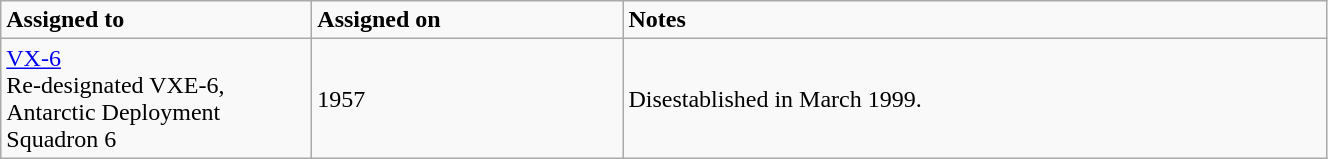<table class="wikitable" style="width: 70%;">
<tr>
<td style="width: 200px;"><strong>Assigned to</strong></td>
<td style="width: 200px;"><strong>Assigned on</strong></td>
<td><strong>Notes</strong></td>
</tr>
<tr>
<td><a href='#'>VX-6</a><br>Re-designated VXE-6, Antarctic Deployment Squadron 6</td>
<td>1957</td>
<td>Disestablished in March 1999.</td>
</tr>
</table>
